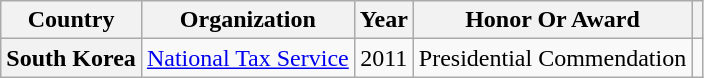<table class="wikitable plainrowheaders sortable" style="margin-right: 0;">
<tr>
<th scope="col">Country</th>
<th scope="col">Organization</th>
<th scope="col">Year</th>
<th scope="col">Honor Or Award</th>
<th scope="col" class="unsortable"></th>
</tr>
<tr>
<th rowspan="1" scope="row">South Korea</th>
<td><a href='#'>National Tax Service</a></td>
<td style="text-align:center">2011</td>
<td>Presidential Commendation</td>
<td style="text-align:center"></td>
</tr>
</table>
